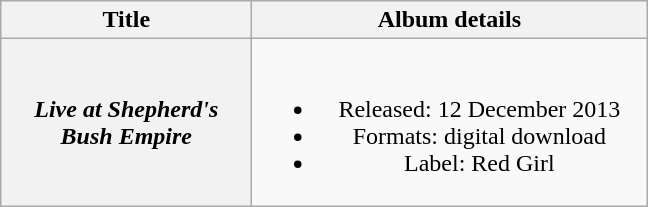<table class="wikitable plainrowheaders" style="text-align:center;" border="1">
<tr>
<th scope="col" style="width:10em;">Title</th>
<th scope="col" style="width:16em;">Album details</th>
</tr>
<tr>
<th scope="row"><em>Live at Shepherd's<br>Bush Empire</em></th>
<td><br><ul><li>Released: 12 December 2013</li><li>Formats: digital download</li><li>Label: Red Girl</li></ul></td>
</tr>
</table>
